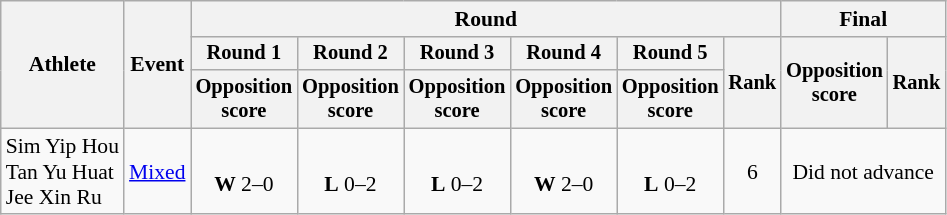<table class=wikitable style="font-size:90%; text-align:center">
<tr>
<th rowspan="3">Athlete</th>
<th rowspan="3">Event</th>
<th colspan="6">Round</th>
<th colspan="2">Final</th>
</tr>
<tr style=font-size:95%>
<th>Round 1</th>
<th>Round 2</th>
<th>Round 3</th>
<th>Round 4</th>
<th>Round 5</th>
<th rowspan="2">Rank</th>
<th rowspan="2">Opposition<br>score</th>
<th rowspan="2">Rank</th>
</tr>
<tr style=font-size:95%>
<th>Opposition<br>score</th>
<th>Opposition<br>score</th>
<th>Opposition<br>score</th>
<th>Opposition<br>score</th>
<th>Opposition<br>score</th>
</tr>
<tr>
<td align="left">Sim Yip Hou<br>Tan Yu Huat<br>Jee Xin Ru</td>
<td align="left" rowspan="2"><a href='#'>Mixed</a></td>
<td><br><strong>W</strong> 2–0</td>
<td><br><strong>L</strong> 0–2</td>
<td><br><strong>L</strong> 0–2</td>
<td><br><strong>W</strong> 2–0</td>
<td><br><strong>L</strong> 0–2</td>
<td>6</td>
<td colspan="2">Did not advance</td>
</tr>
</table>
